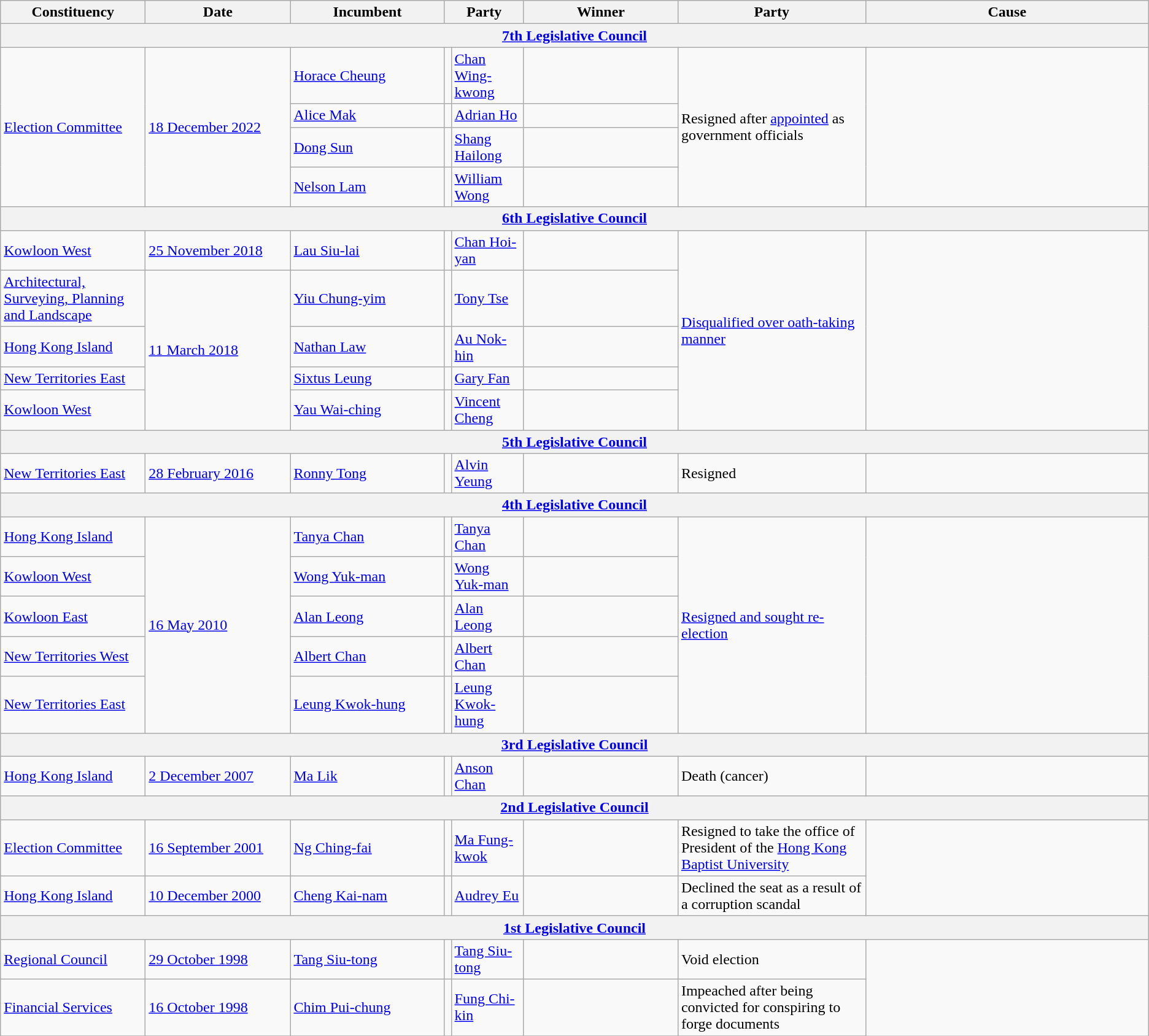<table class="wikitable">
<tr>
<th width=150px>Constituency</th>
<th width="150px">Date</th>
<th width=160px>Incumbent</th>
<th width=100px colspan=2>Party</th>
<th width=160px>Winner</th>
<th width=100px colspan=2>Party</th>
<th width=300px>Cause</th>
</tr>
<tr>
<th colspan=9><a href='#'>7th Legislative Council</a></th>
</tr>
<tr>
<td rowspan="4"><a href='#'>Election Committee</a></td>
<td rowspan="4"><a href='#'>18 December 2022</a></td>
<td><a href='#'>Horace Cheung</a></td>
<td></td>
<td><a href='#'>Chan Wing-kwong</a></td>
<td></td>
<td rowspan="4">Resigned after <a href='#'>appointed</a> as government officials</td>
</tr>
<tr>
<td><a href='#'>Alice Mak</a></td>
<td></td>
<td><a href='#'>Adrian Ho</a></td>
<td></td>
</tr>
<tr>
<td><a href='#'>Dong Sun</a></td>
<td></td>
<td><a href='#'>Shang Hailong</a></td>
<td></td>
</tr>
<tr>
<td><a href='#'>Nelson Lam</a></td>
<td></td>
<td><a href='#'>William Wong</a></td>
<td></td>
</tr>
<tr>
<th colspan=9><a href='#'>6th Legislative Council</a></th>
</tr>
<tr>
<td><a href='#'>Kowloon West</a></td>
<td><a href='#'>25 November 2018</a></td>
<td><a href='#'>Lau Siu-lai</a></td>
<td></td>
<td><a href='#'>Chan Hoi-yan</a></td>
<td></td>
<td rowspan="5"><a href='#'>Disqualified over oath-taking manner</a></td>
</tr>
<tr>
<td><a href='#'>Architectural, Surveying, Planning and Landscape</a></td>
<td rowspan="4"><a href='#'>11 March 2018</a></td>
<td><a href='#'>Yiu Chung-yim</a></td>
<td></td>
<td><a href='#'>Tony Tse</a></td>
<td></td>
</tr>
<tr>
<td><a href='#'>Hong Kong Island</a></td>
<td><a href='#'>Nathan Law</a></td>
<td></td>
<td><a href='#'>Au Nok-hin</a></td>
<td></td>
</tr>
<tr>
<td><a href='#'>New Territories East</a></td>
<td><a href='#'>Sixtus Leung</a></td>
<td></td>
<td><a href='#'>Gary Fan</a></td>
<td></td>
</tr>
<tr>
<td><a href='#'>Kowloon West</a></td>
<td><a href='#'>Yau Wai-ching</a></td>
<td></td>
<td><a href='#'>Vincent Cheng</a></td>
<td></td>
</tr>
<tr>
<th colspan=9><a href='#'>5th Legislative Council</a></th>
</tr>
<tr>
<td><a href='#'>New Territories East</a></td>
<td><a href='#'>28 February 2016</a></td>
<td><a href='#'>Ronny Tong</a></td>
<td></td>
<td><a href='#'>Alvin Yeung</a></td>
<td></td>
<td>Resigned</td>
</tr>
<tr>
<th colspan=9><a href='#'>4th Legislative Council</a></th>
</tr>
<tr>
<td><a href='#'>Hong Kong Island</a></td>
<td rowspan="5"><a href='#'>16 May 2010</a></td>
<td><a href='#'>Tanya Chan</a></td>
<td></td>
<td><a href='#'>Tanya Chan</a></td>
<td></td>
<td rowspan="5"><a href='#'>Resigned and sought re-election</a></td>
</tr>
<tr>
<td><a href='#'>Kowloon West</a></td>
<td><a href='#'>Wong Yuk-man</a></td>
<td></td>
<td><a href='#'>Wong Yuk-man</a></td>
<td></td>
</tr>
<tr>
<td><a href='#'>Kowloon East</a></td>
<td><a href='#'>Alan Leong</a></td>
<td></td>
<td><a href='#'>Alan Leong</a></td>
<td></td>
</tr>
<tr>
<td><a href='#'>New Territories West</a></td>
<td><a href='#'>Albert Chan</a></td>
<td></td>
<td><a href='#'>Albert Chan</a></td>
<td></td>
</tr>
<tr>
<td><a href='#'>New Territories East</a></td>
<td><a href='#'>Leung Kwok-hung</a></td>
<td></td>
<td><a href='#'>Leung Kwok-hung</a></td>
<td></td>
</tr>
<tr>
<th colspan=9><a href='#'>3rd Legislative Council</a></th>
</tr>
<tr>
<td><a href='#'>Hong Kong Island</a></td>
<td><a href='#'>2 December 2007</a></td>
<td><a href='#'>Ma Lik</a></td>
<td></td>
<td><a href='#'>Anson Chan</a></td>
<td></td>
<td>Death (cancer)</td>
</tr>
<tr>
<th colspan=9><a href='#'>2nd Legislative Council</a></th>
</tr>
<tr>
<td><a href='#'>Election Committee</a></td>
<td><a href='#'>16 September 2001</a></td>
<td><a href='#'>Ng Ching-fai</a></td>
<td></td>
<td><a href='#'>Ma Fung-kwok</a></td>
<td></td>
<td>Resigned to take the office of President of the <a href='#'>Hong Kong Baptist University</a></td>
</tr>
<tr>
<td><a href='#'>Hong Kong Island</a></td>
<td><a href='#'>10 December 2000</a></td>
<td><a href='#'>Cheng Kai-nam</a></td>
<td></td>
<td><a href='#'>Audrey Eu</a></td>
<td></td>
<td>Declined the seat as a result of a corruption scandal</td>
</tr>
<tr>
<th colspan=9><a href='#'>1st Legislative Council</a></th>
</tr>
<tr>
<td><a href='#'>Regional Council</a></td>
<td><a href='#'>29 October 1998</a></td>
<td><a href='#'>Tang Siu-tong</a></td>
<td></td>
<td><a href='#'>Tang Siu-tong</a></td>
<td></td>
<td>Void election</td>
</tr>
<tr>
<td><a href='#'>Financial Services</a></td>
<td><a href='#'>16 October 1998</a></td>
<td><a href='#'>Chim Pui-chung</a></td>
<td></td>
<td><a href='#'>Fung Chi-kin</a></td>
<td></td>
<td>Impeached after being convicted for conspiring to forge documents</td>
</tr>
<tr>
</tr>
</table>
